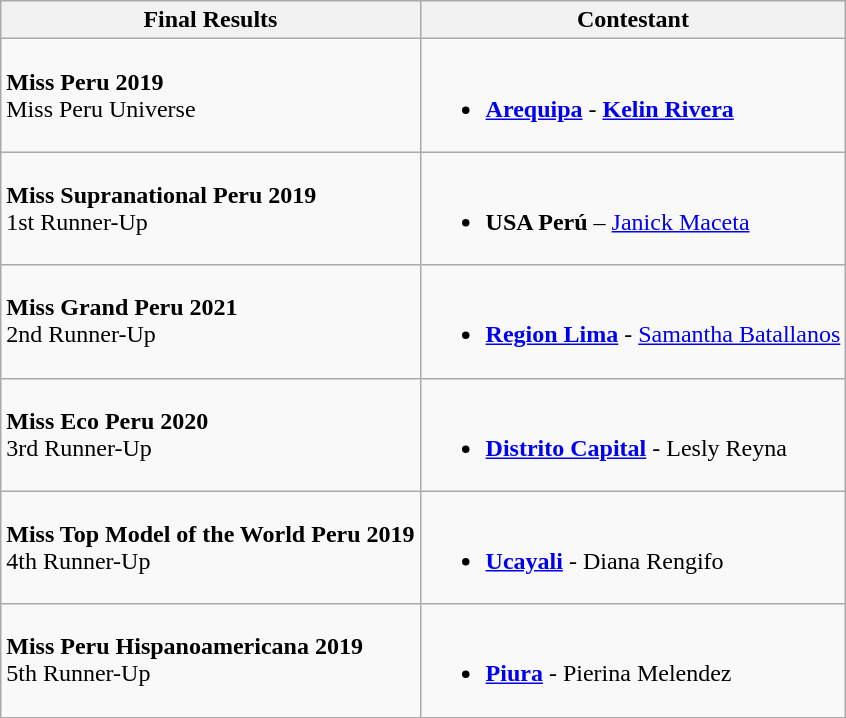<table class="wikitable sortable">
<tr>
<th>Final Results</th>
<th>Contestant</th>
</tr>
<tr>
<td><strong>Miss Peru 2019</strong><br>Miss Peru Universe</td>
<td><br><ul><li> <strong><a href='#'>Arequipa</a></strong> - <strong><a href='#'>Kelin Rivera</a></strong></li></ul></td>
</tr>
<tr>
<td><strong>Miss Supranational Peru 2019</strong><br>1st Runner-Up</td>
<td><br><ul><li> <strong>USA Perú</strong> – <a href='#'>Janick Maceta</a></li></ul></td>
</tr>
<tr>
<td><strong>Miss Grand Peru 2021</strong><br>2nd Runner-Up</td>
<td><br><ul><li> <strong><a href='#'>Region Lima</a></strong> - <a href='#'>Samantha Batallanos</a></li></ul></td>
</tr>
<tr>
<td><strong>Miss Eco Peru 2020</strong><br>3rd Runner-Up</td>
<td><br><ul><li> <strong><a href='#'>Distrito Capital</a></strong> - Lesly Reyna</li></ul></td>
</tr>
<tr>
<td><strong>Miss Top Model of the World Peru 2019</strong><br>4th Runner-Up</td>
<td><br><ul><li> <strong><a href='#'>Ucayali</a></strong> - Diana Rengifo</li></ul></td>
</tr>
<tr>
<td><strong>Miss Peru Hispanoamericana 2019</strong><br>5th Runner-Up</td>
<td><br><ul><li> <strong><a href='#'>Piura</a></strong> - Pierina Melendez</li></ul></td>
</tr>
</table>
